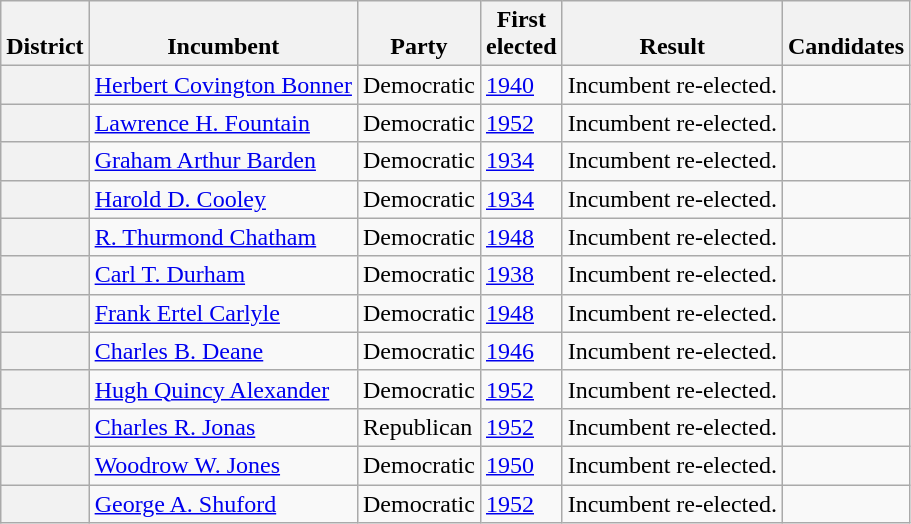<table class=wikitable>
<tr valign=bottom>
<th>District</th>
<th>Incumbent</th>
<th>Party</th>
<th>First<br>elected</th>
<th>Result</th>
<th>Candidates</th>
</tr>
<tr>
<th></th>
<td><a href='#'>Herbert Covington Bonner</a></td>
<td>Democratic</td>
<td><a href='#'>1940</a></td>
<td>Incumbent re-elected.</td>
<td nowrap></td>
</tr>
<tr>
<th></th>
<td><a href='#'>Lawrence H. Fountain</a></td>
<td>Democratic</td>
<td><a href='#'>1952</a></td>
<td>Incumbent re-elected.</td>
<td nowrap></td>
</tr>
<tr>
<th></th>
<td><a href='#'>Graham Arthur Barden</a></td>
<td>Democratic</td>
<td><a href='#'>1934</a></td>
<td>Incumbent re-elected.</td>
<td nowrap></td>
</tr>
<tr>
<th></th>
<td><a href='#'>Harold D. Cooley</a></td>
<td>Democratic</td>
<td><a href='#'>1934</a></td>
<td>Incumbent re-elected.</td>
<td nowrap></td>
</tr>
<tr>
<th></th>
<td><a href='#'>R. Thurmond Chatham</a></td>
<td>Democratic</td>
<td><a href='#'>1948</a></td>
<td>Incumbent re-elected.</td>
<td nowrap></td>
</tr>
<tr>
<th></th>
<td><a href='#'>Carl T. Durham</a></td>
<td>Democratic</td>
<td><a href='#'>1938</a></td>
<td>Incumbent re-elected.</td>
<td nowrap></td>
</tr>
<tr>
<th></th>
<td><a href='#'>Frank Ertel Carlyle</a></td>
<td>Democratic</td>
<td><a href='#'>1948</a></td>
<td>Incumbent re-elected.</td>
<td nowrap></td>
</tr>
<tr>
<th></th>
<td><a href='#'>Charles B. Deane</a></td>
<td>Democratic</td>
<td><a href='#'>1946</a></td>
<td>Incumbent re-elected.</td>
<td nowrap></td>
</tr>
<tr>
<th></th>
<td><a href='#'>Hugh Quincy Alexander</a></td>
<td>Democratic</td>
<td><a href='#'>1952</a></td>
<td>Incumbent re-elected.</td>
<td nowrap></td>
</tr>
<tr>
<th></th>
<td><a href='#'>Charles R. Jonas</a></td>
<td>Republican</td>
<td><a href='#'>1952</a></td>
<td>Incumbent re-elected.</td>
<td nowrap></td>
</tr>
<tr>
<th></th>
<td><a href='#'>Woodrow W. Jones</a></td>
<td>Democratic</td>
<td><a href='#'>1950</a></td>
<td>Incumbent re-elected.</td>
<td nowrap></td>
</tr>
<tr>
<th></th>
<td><a href='#'>George A. Shuford</a></td>
<td>Democratic</td>
<td><a href='#'>1952</a></td>
<td>Incumbent re-elected.</td>
<td nowrap></td>
</tr>
</table>
